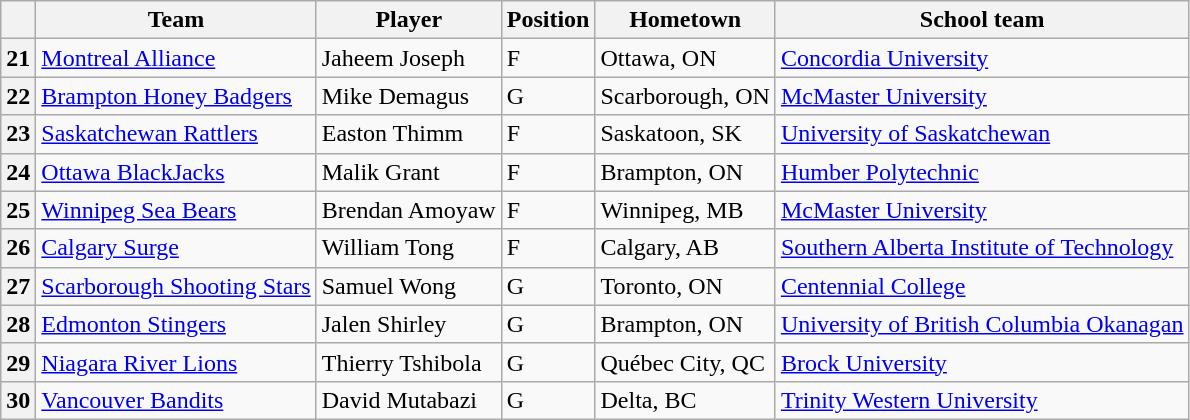<table class="wikitable">
<tr>
<th></th>
<th>Team</th>
<th>Player</th>
<th>Position</th>
<th>Hometown</th>
<th>School team</th>
</tr>
<tr>
<th>21</th>
<td><a href='#'>Montreal Alliance</a></td>
<td>Jaheem Joseph</td>
<td>F</td>
<td>Ottawa, ON</td>
<td><a href='#'>Concordia University</a></td>
</tr>
<tr>
<th>22</th>
<td><a href='#'>Brampton Honey Badgers</a></td>
<td>Mike Demagus</td>
<td>G</td>
<td>Scarborough, ON</td>
<td><a href='#'>McMaster University</a></td>
</tr>
<tr>
<th>23</th>
<td><a href='#'>Saskatchewan Rattlers</a></td>
<td>Easton Thimm</td>
<td>F</td>
<td>Saskatoon, SK</td>
<td><a href='#'>University of Saskatchewan</a></td>
</tr>
<tr>
<th>24</th>
<td><a href='#'>Ottawa BlackJacks</a></td>
<td>Malik Grant</td>
<td>F</td>
<td>Brampton, ON</td>
<td><a href='#'>Humber Polytechnic</a></td>
</tr>
<tr>
<th>25</th>
<td><a href='#'>Winnipeg Sea Bears</a></td>
<td>Brendan Amoyaw</td>
<td>F</td>
<td>Winnipeg, MB</td>
<td><a href='#'>McMaster University</a></td>
</tr>
<tr>
<th>26</th>
<td><a href='#'>Calgary Surge</a></td>
<td>William Tong</td>
<td>F</td>
<td>Calgary, AB</td>
<td><a href='#'>Southern Alberta Institute of Technology</a></td>
</tr>
<tr>
<th>27</th>
<td><a href='#'>Scarborough Shooting Stars</a></td>
<td>Samuel Wong</td>
<td>G</td>
<td>Toronto, ON</td>
<td><a href='#'>Centennial College</a></td>
</tr>
<tr>
<th>28</th>
<td><a href='#'>Edmonton Stingers</a></td>
<td>Jalen Shirley</td>
<td>G</td>
<td>Brampton, ON</td>
<td><a href='#'>University of British Columbia Okanagan</a></td>
</tr>
<tr>
<th>29</th>
<td><a href='#'>Niagara River Lions</a></td>
<td>Thierry Tshibola</td>
<td>G</td>
<td>Québec City, QC</td>
<td><a href='#'>Brock University</a></td>
</tr>
<tr>
<th>30</th>
<td><a href='#'>Vancouver Bandits</a></td>
<td>David Mutabazi</td>
<td>G</td>
<td>Delta, BC</td>
<td><a href='#'>Trinity Western University</a></td>
</tr>
</table>
